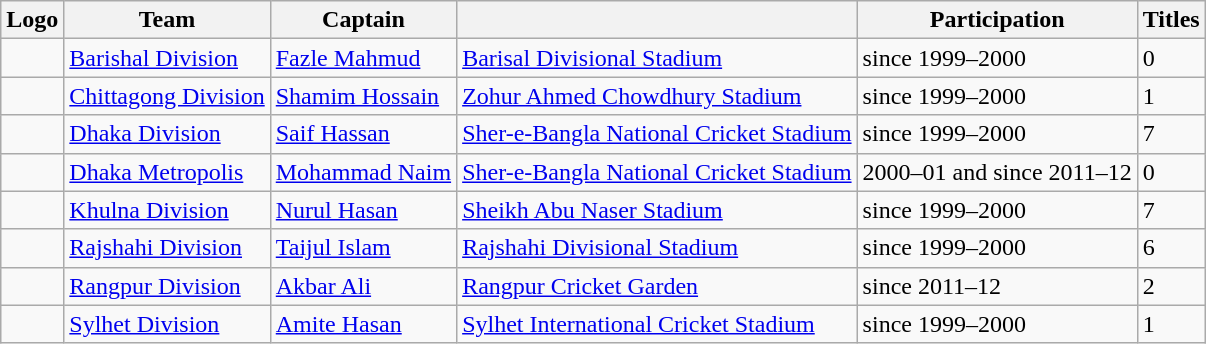<table class="wikitable">
<tr>
<th>Logo</th>
<th>Team</th>
<th>Captain</th>
<th></th>
<th>Participation</th>
<th>Titles</th>
</tr>
<tr>
<td></td>
<td><a href='#'>Barishal Division</a></td>
<td><a href='#'>Fazle Mahmud</a></td>
<td><a href='#'>Barisal Divisional Stadium</a></td>
<td>since 1999–2000</td>
<td>0</td>
</tr>
<tr>
<td></td>
<td><a href='#'>Chittagong Division</a></td>
<td><a href='#'>Shamim Hossain</a></td>
<td><a href='#'>Zohur Ahmed Chowdhury Stadium</a></td>
<td>since 1999–2000</td>
<td>1</td>
</tr>
<tr>
<td></td>
<td><a href='#'>Dhaka Division</a></td>
<td><a href='#'>Saif Hassan</a></td>
<td><a href='#'>Sher-e-Bangla National Cricket Stadium</a></td>
<td>since 1999–2000</td>
<td>7</td>
</tr>
<tr>
<td></td>
<td><a href='#'>Dhaka Metropolis</a></td>
<td><a href='#'>Mohammad Naim</a></td>
<td><a href='#'>Sher-e-Bangla National Cricket Stadium</a></td>
<td>2000–01 and since 2011–12</td>
<td>0</td>
</tr>
<tr>
<td></td>
<td><a href='#'>Khulna Division</a></td>
<td><a href='#'>Nurul Hasan</a></td>
<td><a href='#'>Sheikh Abu Naser Stadium</a></td>
<td>since 1999–2000</td>
<td>7</td>
</tr>
<tr>
<td></td>
<td><a href='#'>Rajshahi Division</a></td>
<td><a href='#'>Taijul Islam</a></td>
<td><a href='#'>Rajshahi Divisional Stadium</a></td>
<td>since 1999–2000</td>
<td>6</td>
</tr>
<tr>
<td></td>
<td><a href='#'>Rangpur Division</a></td>
<td><a href='#'>Akbar Ali</a></td>
<td><a href='#'>Rangpur Cricket Garden</a></td>
<td>since 2011–12</td>
<td>2</td>
</tr>
<tr>
<td></td>
<td><a href='#'>Sylhet Division</a></td>
<td><a href='#'>Amite Hasan</a></td>
<td><a href='#'>Sylhet International Cricket Stadium</a></td>
<td>since 1999–2000</td>
<td>1</td>
</tr>
</table>
